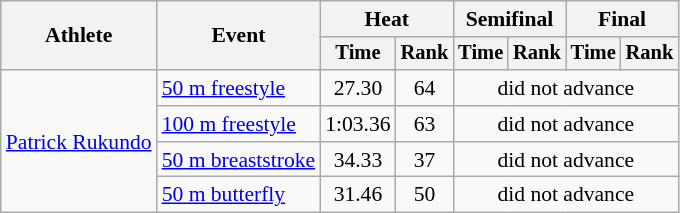<table class=wikitable style="font-size:90%">
<tr>
<th rowspan=2>Athlete</th>
<th rowspan=2>Event</th>
<th colspan="2">Heat</th>
<th colspan="2">Semifinal</th>
<th colspan="2">Final</th>
</tr>
<tr style="font-size:95%">
<th>Time</th>
<th>Rank</th>
<th>Time</th>
<th>Rank</th>
<th>Time</th>
<th>Rank</th>
</tr>
<tr align=center>
<td align=left rowspan=4><a href='#'>Patrick Rukundo</a></td>
<td align=left><a href='#'>50 m freestyle</a></td>
<td>27.30</td>
<td>64</td>
<td colspan=4>did not advance</td>
</tr>
<tr align=center>
<td align=left><a href='#'>100 m freestyle</a></td>
<td>1:03.36</td>
<td>63</td>
<td colspan=4>did not advance</td>
</tr>
<tr align=center>
<td align=left><a href='#'>50 m breaststroke</a></td>
<td>34.33</td>
<td>37</td>
<td colspan=4>did not advance</td>
</tr>
<tr align=center>
<td align=left><a href='#'>50 m butterfly</a></td>
<td>31.46</td>
<td>50</td>
<td colspan=4>did not advance</td>
</tr>
</table>
